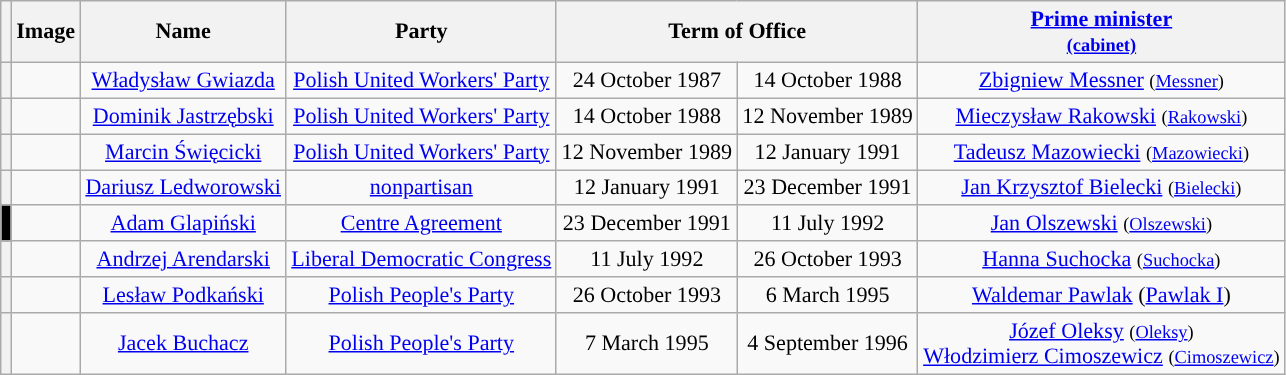<table class="wikitable" style="border: 1px #aaa solid; font-size: 92%; text-align:center;">
<tr>
<th></th>
<th>Image</th>
<th>Name</th>
<th>Party</th>
<th colspan="2">Term of Office</th>
<th><a href='#'>Prime minister</a><br><small><a href='#'>(cabinet)</a></small></th>
</tr>
<tr>
<th style="background:"></th>
<td></td>
<td><a href='#'>Władysław Gwiazda</a></td>
<td><a href='#'>Polish United Workers' Party</a></td>
<td>24 October 1987</td>
<td>14 October 1988</td>
<td><a href='#'>Zbigniew Messner</a> <small>(<a href='#'>Messner</a>)</small></td>
</tr>
<tr>
<th style="background:"></th>
<td></td>
<td><a href='#'>Dominik Jastrzębski</a></td>
<td><a href='#'>Polish United Workers' Party</a></td>
<td>14 October 1988</td>
<td>12 November 1989</td>
<td><a href='#'>Mieczysław Rakowski</a> <small>(<a href='#'>Rakowski</a>)</small></td>
</tr>
<tr>
<th style="background:"></th>
<td></td>
<td><a href='#'>Marcin Święcicki</a></td>
<td><a href='#'>Polish United Workers' Party</a></td>
<td>12 November 1989</td>
<td>12 January 1991</td>
<td><a href='#'>Tadeusz Mazowiecki</a> <small>(<a href='#'>Mazowiecki</a>)</small></td>
</tr>
<tr>
<th style="background:"></th>
<td></td>
<td><a href='#'>Dariusz Ledworowski</a></td>
<td><a href='#'>nonpartisan</a></td>
<td>12 January 1991</td>
<td>23 December 1991</td>
<td><a href='#'>Jan Krzysztof Bielecki</a> <small>(<a href='#'>Bielecki</a>)</small></td>
</tr>
<tr>
<th style="background:black"></th>
<td></td>
<td><a href='#'>Adam Glapiński</a></td>
<td><a href='#'>Centre Agreement</a></td>
<td>23 December 1991</td>
<td>11 July 1992</td>
<td><a href='#'>Jan Olszewski</a> <small>(<a href='#'>Olszewski</a>)</small></td>
</tr>
<tr>
<th style="background:"></th>
<td></td>
<td><a href='#'>Andrzej Arendarski</a></td>
<td><a href='#'>Liberal Democratic Congress</a></td>
<td>11 July 1992</td>
<td>26 October 1993</td>
<td><a href='#'>Hanna Suchocka</a> <small>(<a href='#'>Suchocka</a>)</small></td>
</tr>
<tr>
<th style="background:"></th>
<td></td>
<td><a href='#'>Lesław Podkański</a></td>
<td><a href='#'>Polish People's Party</a></td>
<td>26 October 1993</td>
<td>6 March 1995</td>
<td><a href='#'>Waldemar Pawlak</a> (<a href='#'>Pawlak I</a>)</td>
</tr>
<tr>
<th style="background:"></th>
<td></td>
<td><a href='#'>Jacek Buchacz</a></td>
<td><a href='#'>Polish People's Party</a></td>
<td>7 March 1995</td>
<td>4 September 1996</td>
<td><a href='#'>Józef Oleksy</a> <small>(<a href='#'>Oleksy</a>)</small><br><a href='#'>Włodzimierz Cimoszewicz</a> <small>(<a href='#'>Cimoszewicz</a>)</small></td>
</tr>
</table>
